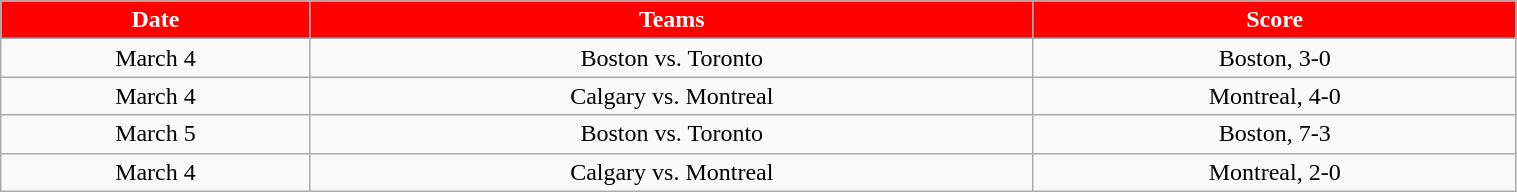<table class="wikitable" style="width:80%;">
<tr style="text-align:center; background:red; color:#fff;">
<td><strong>Date</strong></td>
<td><strong>Teams</strong></td>
<td><strong>Score</strong></td>
</tr>
<tr style="text-align:center;" bgcolor="">
<td>March 4</td>
<td>Boston  vs. Toronto</td>
<td>Boston, 3-0</td>
</tr>
<tr style="text-align:center;" bgcolor="">
<td>March 4</td>
<td>Calgary vs. Montreal</td>
<td>Montreal, 4-0</td>
</tr>
<tr style="text-align:center;" bgcolor="">
<td>March 5</td>
<td>Boston  vs. Toronto</td>
<td>Boston, 7-3</td>
</tr>
<tr style="text-align:center;" bgcolor="">
<td>March 4</td>
<td>Calgary vs. Montreal</td>
<td>Montreal, 2-0</td>
</tr>
</table>
